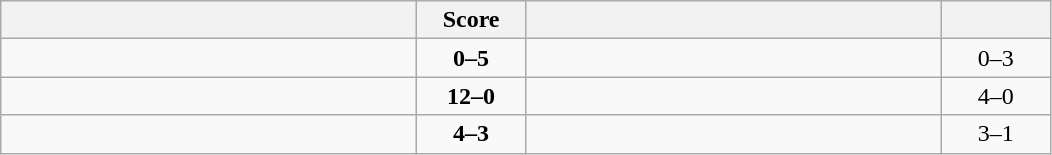<table class="wikitable" style="text-align: center; ">
<tr>
<th align="right" width="270"></th>
<th width="65">Score</th>
<th align="left" width="270"></th>
<th width="65"></th>
</tr>
<tr>
<td align="left"></td>
<td><strong>0–5</strong></td>
<td align="left"><strong></strong></td>
<td>0–3 <strong></strong></td>
</tr>
<tr>
<td align="left"><strong></strong></td>
<td><strong>12–0</strong></td>
<td align="left"></td>
<td>4–0 <strong></strong></td>
</tr>
<tr>
<td align="left"><strong></strong></td>
<td><strong>4–3</strong></td>
<td align="left"></td>
<td>3–1 <strong></strong></td>
</tr>
</table>
